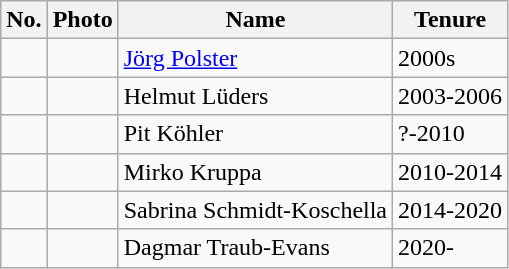<table class="wikitable zebra">
<tr class=hintergrundfarbe6>
<th>No.</th>
<th>Photo</th>
<th>Name</th>
<th>Tenure</th>
</tr>
<tr>
<td></td>
<td></td>
<td><a href='#'>Jörg Polster</a></td>
<td>2000s</td>
</tr>
<tr>
<td></td>
<td></td>
<td>Helmut Lüders</td>
<td>2003-2006</td>
</tr>
<tr>
<td></td>
<td></td>
<td>Pit Köhler</td>
<td>?-2010</td>
</tr>
<tr>
<td></td>
<td></td>
<td>Mirko Kruppa</td>
<td>2010-2014</td>
</tr>
<tr>
<td></td>
<td></td>
<td>Sabrina Schmidt-Koschella</td>
<td>2014-2020</td>
</tr>
<tr>
<td></td>
<td></td>
<td>Dagmar Traub-Evans</td>
<td>2020-</td>
</tr>
</table>
